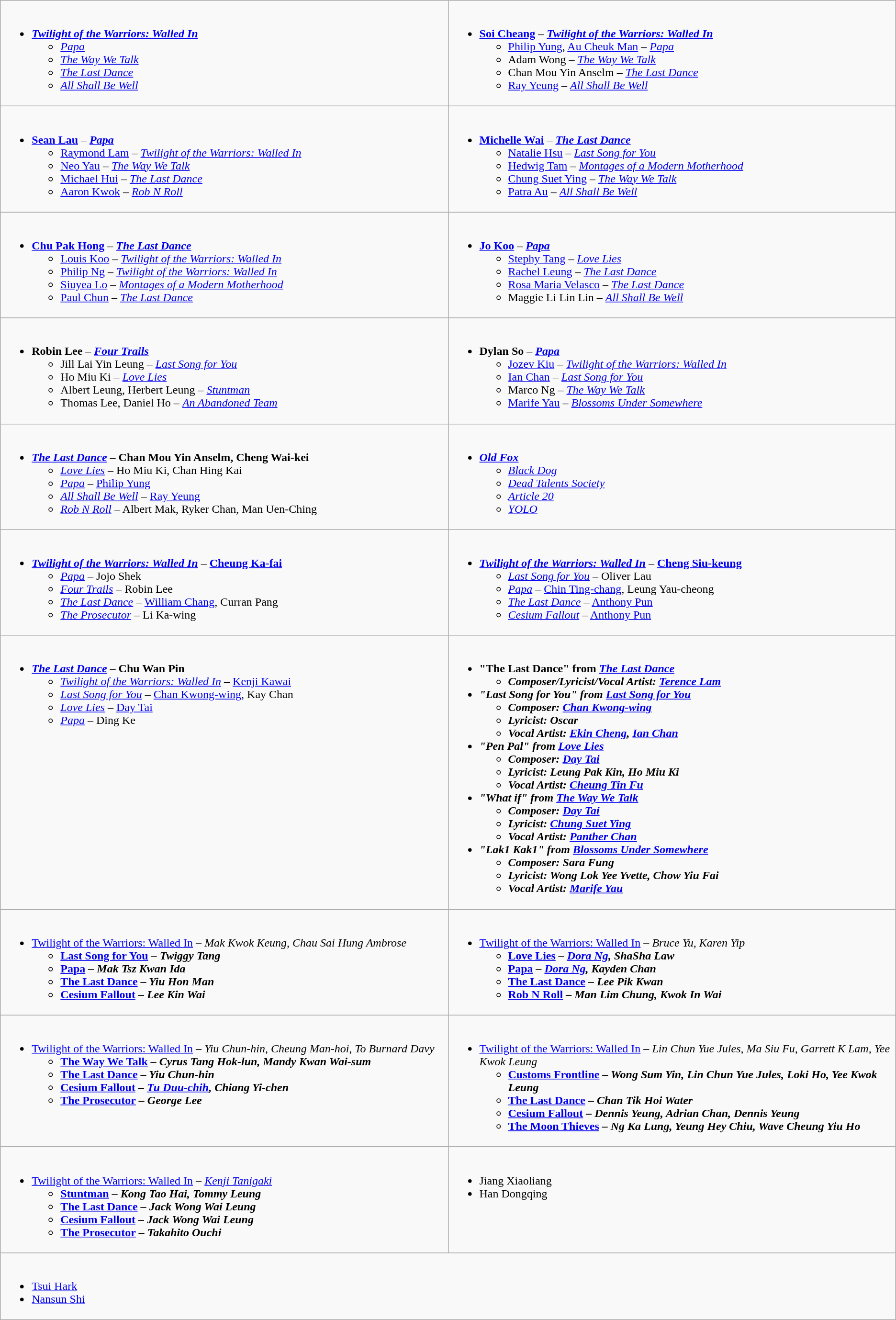<table class="wikitable" role="presentation">
<tr>
<td style="vertical-align:top; width:50%;"><br><ul><li><strong><em><a href='#'>Twilight of the Warriors: Walled In</a></em></strong> <ul><li><em><a href='#'>Papa</a></em></li><li><em><a href='#'>The Way We Talk</a></em></li><li><em><a href='#'>The Last Dance</a></em></li><li><em><a href='#'>All Shall Be Well</a></em></li></ul></li></ul></td>
<td style="vertical-align:top; width:50%;"><br><ul><li><strong><a href='#'>Soi Cheang</a></strong> – <strong><em><a href='#'>Twilight of the Warriors: Walled In</a></em></strong> <ul><li><a href='#'>Philip Yung</a>, <a href='#'>Au Cheuk Man</a> – <em><a href='#'>Papa</a></em></li><li>Adam Wong – <em><a href='#'>The Way We Talk</a></em></li><li>Chan Mou Yin Anselm – <em><a href='#'>The Last Dance</a></em></li><li><a href='#'>Ray Yeung</a> – <em><a href='#'>All Shall Be Well</a></em></li></ul></li></ul></td>
</tr>
<tr>
<td style="vertical-align:top; width:50%;"><br><ul><li><strong><a href='#'>Sean Lau</a></strong> – <strong><em><a href='#'>Papa</a></em></strong> <ul><li><a href='#'>Raymond Lam</a> – <em><a href='#'>Twilight of the Warriors: Walled In</a></em></li><li><a href='#'>Neo Yau</a> – <em><a href='#'>The Way We Talk</a></em></li><li><a href='#'>Michael Hui</a> – <em><a href='#'>The Last Dance</a></em></li><li><a href='#'>Aaron Kwok</a> – <em><a href='#'>Rob N Roll</a></em></li></ul></li></ul></td>
<td style="vertical-align:top; width:50%;"><br><ul><li><strong><a href='#'>Michelle Wai</a></strong> – <strong><em><a href='#'>The Last Dance</a></em></strong> <ul><li><a href='#'>Natalie Hsu</a> – <em><a href='#'>Last Song for You</a></em></li><li><a href='#'>Hedwig Tam</a> – <em><a href='#'>Montages of a Modern Motherhood</a></em></li><li><a href='#'>Chung Suet Ying</a> – <em><a href='#'>The Way We Talk</a></em></li><li><a href='#'>Patra Au</a> – <em><a href='#'>All Shall Be Well</a></em></li></ul></li></ul></td>
</tr>
<tr>
<td style="vertical-align:top; width:50%;"><br><ul><li><strong><a href='#'>Chu Pak Hong</a></strong> – <strong><em><a href='#'>The Last Dance</a></em></strong> <ul><li><a href='#'>Louis Koo</a> – <em><a href='#'>Twilight of the Warriors: Walled In</a></em></li><li><a href='#'>Philip Ng</a> – <em><a href='#'>Twilight of the Warriors: Walled In</a></em></li><li><a href='#'>Siuyea Lo</a> – <em><a href='#'>Montages of a Modern Motherhood</a></em></li><li><a href='#'>Paul Chun</a> – <em><a href='#'>The Last Dance</a></em></li></ul></li></ul></td>
<td style="vertical-align:top; width:50%;"><br><ul><li><strong><a href='#'>Jo Koo</a></strong> – <strong><em><a href='#'>Papa</a></em></strong> <ul><li><a href='#'>Stephy Tang</a> – <em><a href='#'>Love Lies</a></em></li><li><a href='#'>Rachel Leung</a> – <em><a href='#'>The Last Dance</a></em></li><li><a href='#'>Rosa Maria Velasco</a> – <em><a href='#'>The Last Dance</a></em></li><li>Maggie Li Lin Lin – <em><a href='#'>All Shall Be Well</a></em></li></ul></li></ul></td>
</tr>
<tr>
<td style="vertical-align:top; width:50%;"><br><ul><li><strong>Robin Lee</strong> – <strong><em><a href='#'>Four Trails</a></em></strong> <ul><li>Jill Lai Yin Leung – <em><a href='#'>Last Song for You</a></em></li><li>Ho Miu Ki – <em><a href='#'>Love Lies</a></em></li><li>Albert Leung, Herbert Leung – <em><a href='#'>Stuntman</a></em></li><li>Thomas Lee, Daniel Ho – <em><a href='#'>An Abandoned Team</a></em></li></ul></li></ul></td>
<td style="vertical-align:top; width:50%;"><br><ul><li><strong>Dylan So</strong> – <strong><em><a href='#'>Papa</a></em></strong>  <ul><li><a href='#'>Jozev Kiu</a> – <em><a href='#'>Twilight of the Warriors: Walled In</a></em></li><li><a href='#'>Ian Chan</a> – <em><a href='#'>Last Song for You</a></em></li><li>Marco Ng – <em><a href='#'>The Way We Talk</a></em></li><li><a href='#'>Marife Yau</a> – <em><a href='#'>Blossoms Under Somewhere</a></em></li></ul></li></ul></td>
</tr>
<tr>
<td style="vertical-align:top; width:50%;"><br><ul><li><strong><em><a href='#'>The Last Dance</a></em></strong> – <strong>Chan Mou Yin Anselm, Cheng Wai-kei</strong> <ul><li><em><a href='#'>Love Lies</a></em> – Ho Miu Ki, Chan Hing Kai</li><li><em><a href='#'>Papa</a></em> – <a href='#'>Philip Yung</a></li><li><em><a href='#'>All Shall Be Well</a></em> – <a href='#'>Ray Yeung</a></li><li><em><a href='#'>Rob N Roll</a></em> – Albert Mak, Ryker Chan, Man Uen-Ching</li></ul></li></ul></td>
<td style="vertical-align:top; width:50%;"><br><ul><li> <strong><em><a href='#'>Old Fox</a></em></strong>  <ul><li> <em><a href='#'>Black Dog</a></em></li><li> <em><a href='#'>Dead Talents Society</a></em></li><li> <em><a href='#'>Article 20</a></em></li><li> <em><a href='#'>YOLO</a></em></li></ul></li></ul></td>
</tr>
<tr>
<td style="vertical-align:top; width:50%;"><br><ul><li><strong><em><a href='#'>Twilight of the Warriors: Walled In</a></em></strong> – <strong><a href='#'>Cheung Ka-fai</a></strong>  <ul><li><em><a href='#'>Papa</a></em> – Jojo Shek</li><li><em><a href='#'>Four Trails</a></em> – Robin Lee</li><li><em><a href='#'>The Last Dance</a></em> – <a href='#'>William Chang</a>, Curran Pang</li><li><em><a href='#'>The Prosecutor</a></em> – Li Ka-wing</li></ul></li></ul></td>
<td style="vertical-align:top; width:50%;"><br><ul><li><strong><em><a href='#'>Twilight of the Warriors: Walled In</a></em></strong> – <strong><a href='#'>Cheng Siu-keung</a></strong>  <ul><li><em><a href='#'>Last Song for You</a></em> – Oliver Lau</li><li><em><a href='#'>Papa</a></em> – <a href='#'>Chin Ting-chang</a>, Leung Yau-cheong</li><li><em><a href='#'>The Last Dance</a></em> – <a href='#'>Anthony Pun</a></li><li><em><a href='#'>Cesium Fallout</a></em> – <a href='#'>Anthony Pun</a></li></ul></li></ul></td>
</tr>
<tr>
<td style="vertical-align:top; width:50%;"><br><ul><li><strong><em><a href='#'>The Last Dance</a></em></strong> – <strong>Chu Wan Pin</strong> <ul><li><em><a href='#'>Twilight of the Warriors: Walled In</a></em> – <a href='#'>Kenji Kawai</a></li><li><em><a href='#'>Last Song for You</a></em> – <a href='#'>Chan Kwong-wing</a>, Kay Chan</li><li><em><a href='#'>Love Lies</a></em> – <a href='#'>Day Tai</a></li><li><em><a href='#'>Papa</a></em> – Ding Ke</li></ul></li></ul></td>
<td style="vertical-align:top; width:50%;"><br><ul><li><strong>"The Last Dance" from <em><a href='#'>The Last Dance</a><strong><em> <ul><li></strong>Composer/Lyricist/Vocal Artist: <a href='#'>Terence Lam</a><strong></li></ul></li><li>"Last Song for You" from </em><a href='#'>Last Song for You</a><em><ul><li>Composer: <a href='#'>Chan Kwong-wing</a></li><li>Lyricist: Oscar</li><li>Vocal Artist: <a href='#'>Ekin Cheng</a>, <a href='#'>Ian Chan</a></li></ul></li><li>"Pen Pal" from </em><a href='#'>Love Lies</a><em><ul><li>Composer: <a href='#'>Day Tai</a></li><li>Lyricist: Leung Pak Kin, Ho Miu Ki</li><li>Vocal Artist: <a href='#'>Cheung Tin Fu</a></li></ul></li><li>"What if" from </em><a href='#'>The Way We Talk</a><em><ul><li>Composer: <a href='#'>Day Tai</a></li><li>Lyricist: <a href='#'>Chung Suet Ying</a></li><li>Vocal Artist: <a href='#'>Panther Chan</a></li></ul></li><li>"Lak1 Kak1" from </em><a href='#'>Blossoms Under Somewhere</a><em><ul><li>Composer: Sara Fung</li><li>Lyricist: Wong Lok Yee Yvette, Chow Yiu Fai</li><li>Vocal Artist: <a href='#'>Marife Yau</a></li></ul></li></ul></td>
</tr>
<tr>
<td style="vertical-align:top; width:50%;"><br><ul><li></em></strong><a href='#'>Twilight of the Warriors: Walled In</a><strong><em> – </strong>Mak Kwok Keung, Chau Sai Hung Ambrose<strong>  <ul><li></em><a href='#'>Last Song for You</a><em> – Twiggy Tang</li><li></em><a href='#'>Papa</a><em> – Mak Tsz Kwan Ida</li><li></em><a href='#'>The Last Dance</a><em> – Yiu Hon Man</li><li></em><a href='#'>Cesium Fallout</a><em> – Lee Kin Wai</li></ul></li></ul></td>
<td style="vertical-align:top; width:50%;"><br><ul><li></em></strong><a href='#'>Twilight of the Warriors: Walled In</a><strong><em> – </strong>Bruce Yu, Karen Yip<strong>  <ul><li></em><a href='#'>Love Lies</a><em> – <a href='#'>Dora Ng</a>, ShaSha Law</li><li></em><a href='#'>Papa</a><em> – <a href='#'>Dora Ng</a>, Kayden Chan</li><li></em><a href='#'>The Last Dance</a><em> – Lee Pik Kwan</li><li></em><a href='#'>Rob N Roll</a><em> – Man Lim Chung, Kwok In Wai</li></ul></li></ul></td>
</tr>
<tr>
<td style="vertical-align:top; width:50%;"><br><ul><li></em></strong><a href='#'>Twilight of the Warriors: Walled In</a><strong><em> – </strong>Yiu Chun-hin, Cheung Man-hoi, To Burnard Davy<strong>  <ul><li></em><a href='#'>The Way We Talk</a><em> – Cyrus Tang Hok-lun, Mandy Kwan Wai-sum</li><li></em><a href='#'>The Last Dance</a><em> – Yiu Chun-hin</li><li></em><a href='#'>Cesium Fallout</a><em> – <a href='#'>Tu Duu-chih</a>, Chiang Yi-chen</li><li></em><a href='#'>The Prosecutor</a><em> – George Lee</li></ul></li></ul></td>
<td style="vertical-align:top; width:50%;"><br><ul><li></em></strong><a href='#'>Twilight of the Warriors: Walled In</a><strong><em> – </strong>Lin Chun Yue Jules, Ma Siu Fu, Garrett K Lam, Yee Kwok Leung<strong>  <ul><li></em><a href='#'>Customs Frontline</a><em> – Wong Sum Yin, Lin Chun Yue Jules, Loki Ho, Yee Kwok Leung</li><li></em><a href='#'>The Last Dance</a><em> – Chan Tik Hoi Water</li><li></em><a href='#'>Cesium Fallout</a><em> – Dennis Yeung, Adrian Chan, Dennis Yeung</li><li></em><a href='#'>The Moon Thieves</a><em> – Ng Ka Lung, Yeung Hey Chiu, Wave Cheung Yiu Ho</li></ul></li></ul></td>
</tr>
<tr>
<td style="vertical-align:top; width:50%;"><br><ul><li></em></strong><a href='#'>Twilight of the Warriors: Walled In</a><strong><em> – </strong><a href='#'>Kenji Tanigaki</a><strong>  <ul><li></em><a href='#'>Stuntman</a><em> – Kong Tao Hai, Tommy Leung</li><li></em><a href='#'>The Last Dance</a><em> – Jack Wong Wai Leung</li><li></em><a href='#'>Cesium Fallout</a><em> – Jack Wong Wai Leung</li><li></em><a href='#'>The Prosecutor</a><em> – Takahito Ouchi</li></ul></li></ul></td>
<td style="vertical-align:top; width:50%;"><br><ul><li></strong>Jiang Xiaoliang<strong></li><li></strong>Han Dongqing<strong></li></ul></td>
</tr>
<tr>
<td colspan="2" style="vertical-align:top;"><br><ul><li></strong><a href='#'>Tsui Hark</a><strong></li><li></strong><a href='#'>Nansun Shi</a><strong></li></ul></td>
</tr>
</table>
